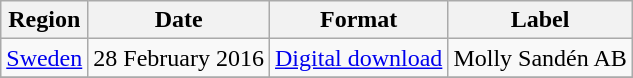<table class=wikitable>
<tr>
<th>Region</th>
<th>Date</th>
<th>Format</th>
<th>Label</th>
</tr>
<tr>
<td><a href='#'>Sweden</a></td>
<td>28 February 2016</td>
<td><a href='#'>Digital download</a></td>
<td>Molly Sandén AB</td>
</tr>
<tr>
</tr>
</table>
